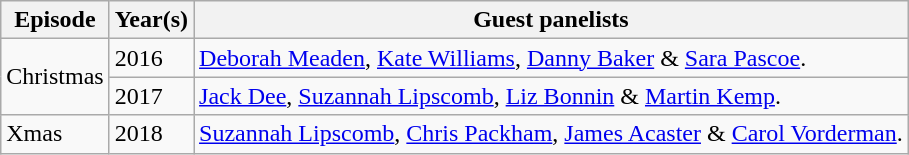<table class="wikitable sortable">
<tr>
<th>Episode</th>
<th>Year(s)</th>
<th>Guest panelists</th>
</tr>
<tr>
<td rowspan="2">Christmas</td>
<td>2016</td>
<td><a href='#'>Deborah Meaden</a>, <a href='#'>Kate Williams</a>, <a href='#'>Danny Baker</a> & <a href='#'>Sara Pascoe</a>.</td>
</tr>
<tr>
<td>2017</td>
<td><a href='#'>Jack Dee</a>, <a href='#'>Suzannah Lipscomb</a>, <a href='#'>Liz Bonnin</a> & <a href='#'>Martin Kemp</a>.</td>
</tr>
<tr>
<td>Xmas</td>
<td>2018</td>
<td><a href='#'>Suzannah Lipscomb</a>, <a href='#'>Chris Packham</a>, <a href='#'>James Acaster</a> & <a href='#'>Carol Vorderman</a>.</td>
</tr>
</table>
